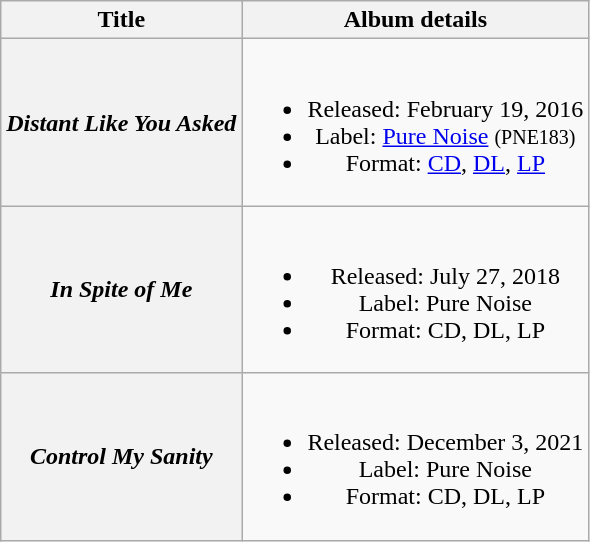<table class="wikitable plainrowheaders" style="text-align:center;">
<tr>
<th scope="col" rowspan="1">Title</th>
<th scope="col" rowspan="1">Album details</th>
</tr>
<tr>
<th scope="row"><em>Distant Like You Asked</em></th>
<td><br><ul><li>Released: February 19, 2016</li><li>Label: <a href='#'>Pure Noise</a> <small>(PNE183)</small></li><li>Format: <a href='#'>CD</a>, <a href='#'>DL</a>, <a href='#'>LP</a></li></ul></td>
</tr>
<tr>
<th scope="row"><em>In Spite of Me</em></th>
<td><br><ul><li>Released: July 27, 2018</li><li>Label: Pure Noise</li><li>Format: CD, DL, LP</li></ul></td>
</tr>
<tr>
<th scope="row"><em>Control My Sanity</em></th>
<td><br><ul><li>Released: December 3, 2021</li><li>Label: Pure Noise</li><li>Format: CD, DL, LP</li></ul></td>
</tr>
</table>
